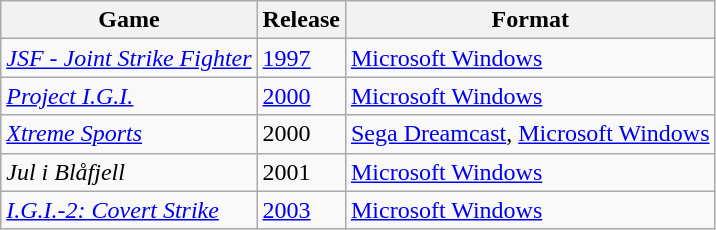<table class="wikitable">
<tr>
<th>Game</th>
<th>Release</th>
<th>Format</th>
</tr>
<tr>
<td><em><a href='#'>JSF - Joint Strike Fighter</a></em></td>
<td><a href='#'>1997</a></td>
<td><a href='#'>Microsoft Windows</a></td>
</tr>
<tr>
<td><em><a href='#'>Project I.G.I.</a></em></td>
<td><a href='#'>2000</a></td>
<td><a href='#'>Microsoft Windows</a></td>
</tr>
<tr>
<td><em><a href='#'>Xtreme Sports</a></em></td>
<td>2000</td>
<td><a href='#'>Sega Dreamcast</a>, <a href='#'>Microsoft Windows</a></td>
</tr>
<tr>
<td><em>Jul i Blåfjell</em></td>
<td>2001</td>
<td><a href='#'>Microsoft Windows</a></td>
</tr>
<tr>
<td><em><a href='#'>I.G.I.-2: Covert Strike</a></em></td>
<td><a href='#'>2003</a></td>
<td><a href='#'>Microsoft Windows</a></td>
</tr>
</table>
